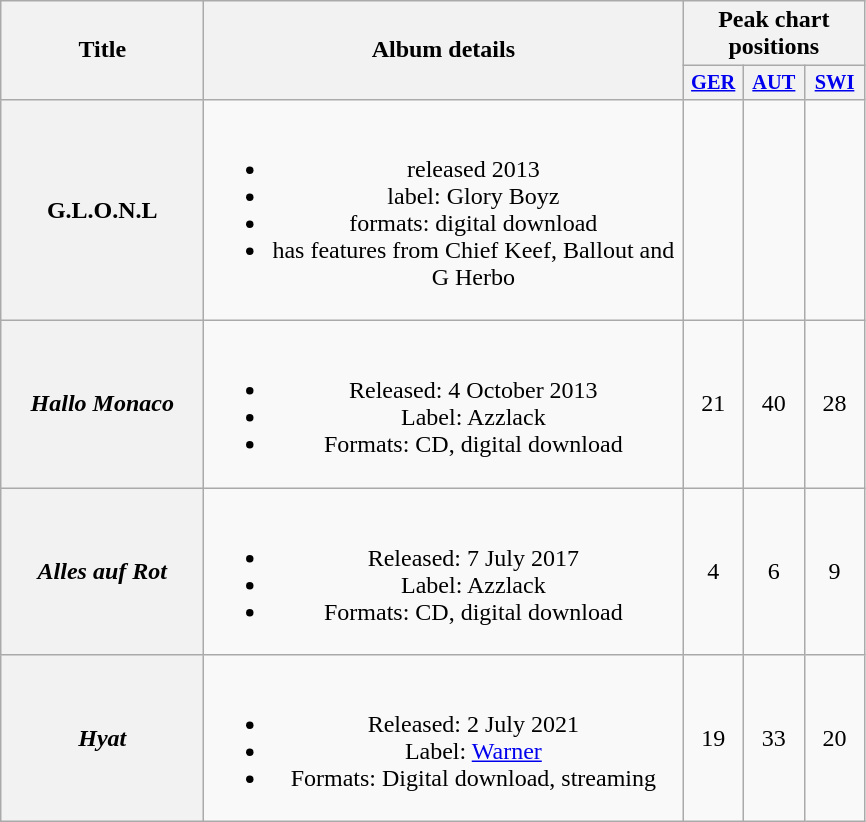<table class="wikitable plainrowheaders" style="text-align:center;">
<tr>
<th scope="col" rowspan="2" style="width:8em;">Title</th>
<th scope="col" rowspan="2" style="width:19.5em;">Album details</th>
<th scope="col" colspan="3">Peak chart positions</th>
</tr>
<tr>
<th style="width:2.5em; font-size:85%"><a href='#'>GER</a><br></th>
<th style="width:2.5em; font-size:85%"><a href='#'>AUT</a><br></th>
<th style="width:2.5em; font-size:85%"><a href='#'>SWI</a><br></th>
</tr>
<tr>
<th>G.L.O.N.L</th>
<td><br><ul><li>released 2013</li><li>label: Glory Boyz</li><li>formats: digital download</li><li>has features from Chief Keef, Ballout and G Herbo</li></ul></td>
<td></td>
<td></td>
<td></td>
</tr>
<tr>
<th scope="row"><em>Hallo Monaco</em></th>
<td><br><ul><li>Released: 4 October 2013</li><li>Label: Azzlack</li><li>Formats: CD, digital download</li></ul></td>
<td>21</td>
<td>40</td>
<td>28</td>
</tr>
<tr>
<th scope="row"><em>Alles auf Rot</em></th>
<td><br><ul><li>Released: 7 July 2017</li><li>Label: Azzlack</li><li>Formats: CD, digital download</li></ul></td>
<td>4</td>
<td>6</td>
<td>9</td>
</tr>
<tr>
<th scope="row"><em>Hyat</em></th>
<td><br><ul><li>Released: 2 July 2021</li><li>Label: <a href='#'>Warner</a></li><li>Formats: Digital download, streaming</li></ul></td>
<td>19</td>
<td>33</td>
<td>20</td>
</tr>
</table>
